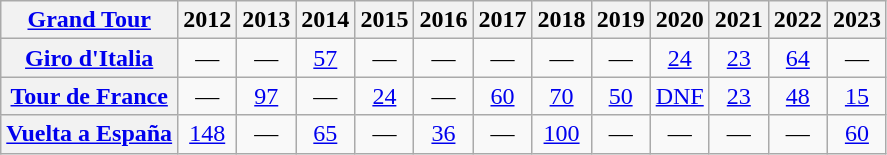<table class="wikitable plainrowheaders">
<tr>
<th scope="col"><a href='#'>Grand Tour</a></th>
<th scope="col">2012</th>
<th scope="col">2013</th>
<th scope="col">2014</th>
<th scope="col">2015</th>
<th scope="col">2016</th>
<th scope="col">2017</th>
<th scope="col">2018</th>
<th scope="col">2019</th>
<th scope="col">2020</th>
<th scope="col">2021</th>
<th scope="col">2022</th>
<th scope="col">2023</th>
</tr>
<tr style="text-align:center;">
<th scope="row"> <a href='#'>Giro d'Italia</a></th>
<td>—</td>
<td>—</td>
<td><a href='#'>57</a></td>
<td>—</td>
<td>—</td>
<td>—</td>
<td>—</td>
<td>—</td>
<td><a href='#'>24</a></td>
<td><a href='#'>23</a></td>
<td><a href='#'>64</a></td>
<td>—</td>
</tr>
<tr style="text-align:center;">
<th scope="row"> <a href='#'>Tour de France</a></th>
<td>—</td>
<td><a href='#'>97</a></td>
<td>—</td>
<td><a href='#'>24</a></td>
<td>—</td>
<td><a href='#'>60</a></td>
<td><a href='#'>70</a></td>
<td><a href='#'>50</a></td>
<td><a href='#'>DNF</a></td>
<td><a href='#'>23</a></td>
<td><a href='#'>48</a></td>
<td><a href='#'>15</a></td>
</tr>
<tr style="text-align:center;">
<th scope="row"> <a href='#'>Vuelta a España</a></th>
<td><a href='#'>148</a></td>
<td>—</td>
<td><a href='#'>65</a></td>
<td>—</td>
<td><a href='#'>36</a></td>
<td>—</td>
<td><a href='#'>100</a></td>
<td>—</td>
<td>—</td>
<td>—</td>
<td>—</td>
<td><a href='#'>60</a></td>
</tr>
</table>
